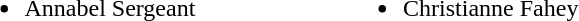<table style="width:100%;">
<tr>
<td style="vertical-align:top; width:20%;"><br><ul><li> Annabel Sergeant</li></ul></td>
<td style="vertical-align:top; width:20%;"><br><ul><li> Christianne Fahey</li></ul></td>
<td style="vertical-align:top; width:20%;"></td>
<td style="vertical-align:top; width:20%;"></td>
<td style="vertical-align:top; width:20%;"></td>
</tr>
</table>
